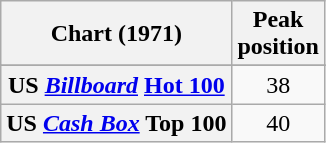<table class="wikitable sortable plainrowheaders" style="text-align:center">
<tr>
<th>Chart (1971)</th>
<th>Peak<br>position</th>
</tr>
<tr>
</tr>
<tr>
</tr>
<tr>
<th scope="row">US <em><a href='#'>Billboard</a></em> <a href='#'>Hot 100</a></th>
<td>38</td>
</tr>
<tr>
<th scope="row">US <a href='#'><em>Cash Box</em></a> Top 100</th>
<td>40</td>
</tr>
</table>
